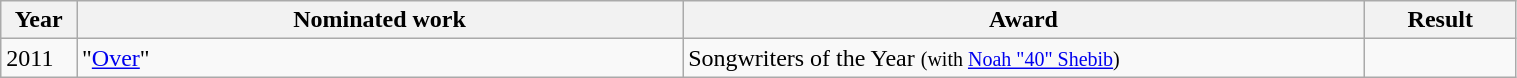<table class="wikitable" width=80%>
<tr>
<th width=5%>Year</th>
<th width=40%>Nominated work</th>
<th width=45%>Award</th>
<th width=10%>Result</th>
</tr>
<tr>
<td>2011</td>
<td>"<a href='#'>Over</a>"</td>
<td>Songwriters of the Year <small>(with <a href='#'>Noah "40" Shebib</a>)</small></td>
<td></td>
</tr>
</table>
